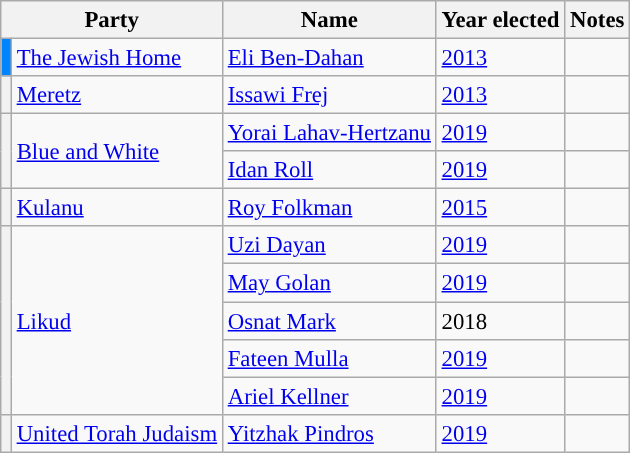<table class="wikitable sortable" style="font-size: 95%;">
<tr>
<th colspan=2>Party</th>
<th>Name</th>
<th>Year elected</th>
<th>Notes</th>
</tr>
<tr>
<th rowspan=1 style="background-color: #0085FF"></th>
<td rowspan=1><a href='#'>The Jewish Home</a></td>
<td><a href='#'>Eli Ben-Dahan</a></td>
<td><a href='#'>2013</a></td>
<td></td>
</tr>
<tr>
<th rowspan=1 style="background-color: "></th>
<td rowspan=1><a href='#'>Meretz</a></td>
<td><a href='#'>Issawi Frej</a></td>
<td><a href='#'>2013</a></td>
<td></td>
</tr>
<tr>
<th rowspan=2 style="background-color: "></th>
<td rowspan=2><a href='#'>Blue and White</a></td>
<td><a href='#'>Yorai Lahav-Hertzanu</a></td>
<td><a href='#'>2019</a></td>
<td></td>
</tr>
<tr>
<td><a href='#'>Idan Roll</a></td>
<td><a href='#'>2019</a></td>
<td></td>
</tr>
<tr>
<th rowspan=1 style="background-color: "></th>
<td rowspan=1><a href='#'>Kulanu</a></td>
<td><a href='#'>Roy Folkman</a></td>
<td><a href='#'>2015</a></td>
<td></td>
</tr>
<tr>
<th rowspan=5 style="background-color: "></th>
<td rowspan=5><a href='#'>Likud</a></td>
<td><a href='#'>Uzi Dayan</a></td>
<td><a href='#'>2019</a></td>
<td></td>
</tr>
<tr>
<td><a href='#'>May Golan</a></td>
<td><a href='#'>2019</a></td>
<td></td>
</tr>
<tr>
<td><a href='#'>Osnat Mark</a></td>
<td>2018</td>
<td></td>
</tr>
<tr>
<td><a href='#'>Fateen Mulla</a></td>
<td><a href='#'>2019</a></td>
<td></td>
</tr>
<tr>
<td><a href='#'>Ariel Kellner</a></td>
<td><a href='#'>2019</a></td>
<td></td>
</tr>
<tr>
<th style="background-color: "></th>
<td><a href='#'>United Torah Judaism</a></td>
<td><a href='#'>Yitzhak Pindros</a></td>
<td><a href='#'>2019</a></td>
<td></td>
</tr>
</table>
